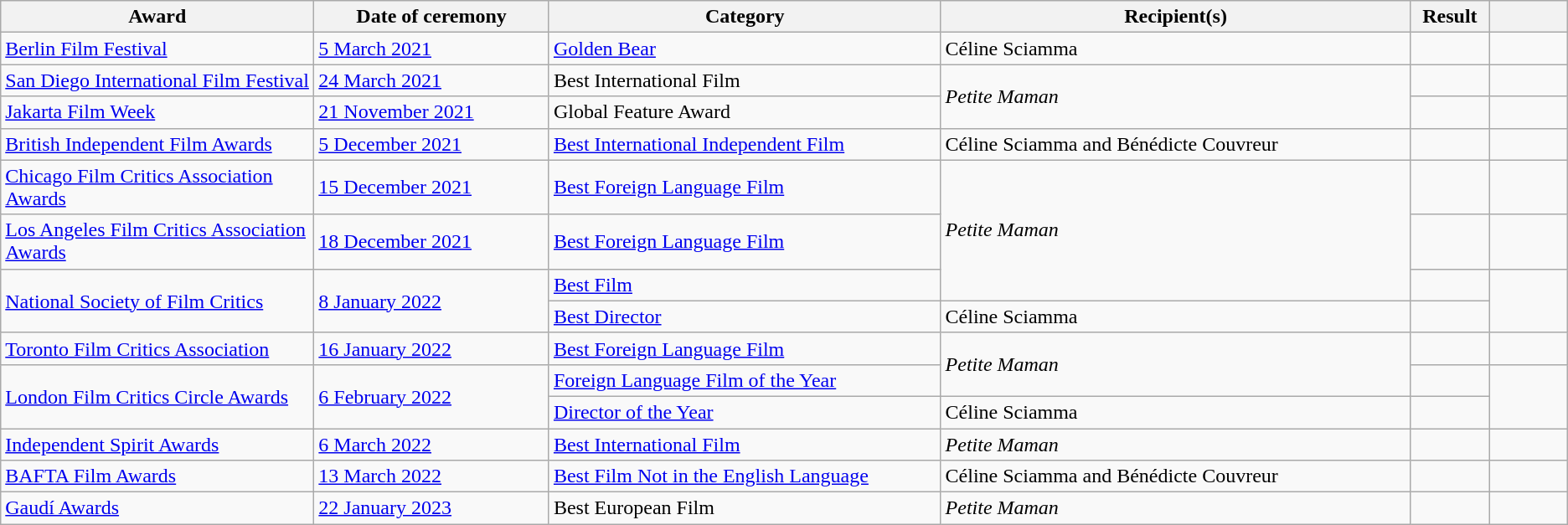<table class="wikitable plainrowheaders sortable">
<tr>
<th scope="col" style="width:20%;">Award</th>
<th scope="col" style="width:15%;">Date of ceremony</th>
<th scope="col" style="width:25%;">Category</th>
<th scope="col" style="width:30%;">Recipient(s)</th>
<th scope="col" style="width:5%;">Result</th>
<th scope="col" style="width:10%;" class="unsortable"></th>
</tr>
<tr>
<td><a href='#'>Berlin Film Festival</a></td>
<td><a href='#'>5 March 2021</a></td>
<td><a href='#'>Golden Bear</a></td>
<td>Céline Sciamma</td>
<td></td>
<td></td>
</tr>
<tr>
<td><a href='#'>San Diego International Film Festival</a></td>
<td><a href='#'>24 March 2021</a></td>
<td>Best International Film</td>
<td rowspan="2"><em>Petite Maman</em></td>
<td></td>
<td></td>
</tr>
<tr>
<td><a href='#'>Jakarta Film Week</a></td>
<td><a href='#'>21 November 2021</a></td>
<td>Global Feature Award</td>
<td></td>
<td></td>
</tr>
<tr>
<td><a href='#'>British Independent Film Awards</a></td>
<td><a href='#'>5 December 2021</a></td>
<td><a href='#'>Best International Independent Film</a></td>
<td>Céline Sciamma and Bénédicte Couvreur</td>
<td></td>
<td></td>
</tr>
<tr>
<td><a href='#'>Chicago Film Critics Association Awards</a></td>
<td><a href='#'>15 December 2021</a></td>
<td><a href='#'>Best Foreign Language Film</a></td>
<td rowspan="3"><em>Petite Maman</em></td>
<td></td>
<td></td>
</tr>
<tr>
<td><a href='#'>Los Angeles Film Critics Association Awards</a></td>
<td><a href='#'>18 December 2021</a></td>
<td><a href='#'>Best Foreign Language Film</a></td>
<td></td>
<td></td>
</tr>
<tr>
<td rowspan="2"><a href='#'>National Society of Film Critics</a></td>
<td rowspan="2"><a href='#'>8 January 2022</a></td>
<td><a href='#'>Best Film</a></td>
<td></td>
<td rowspan="2"></td>
</tr>
<tr>
<td><a href='#'>Best Director</a></td>
<td>Céline Sciamma</td>
<td></td>
</tr>
<tr>
<td><a href='#'>Toronto Film Critics Association</a></td>
<td><a href='#'>16 January 2022</a></td>
<td><a href='#'>Best Foreign Language Film</a></td>
<td rowspan="2"><em>Petite Maman</em></td>
<td></td>
<td></td>
</tr>
<tr>
<td rowspan="2"><a href='#'>London Film Critics Circle Awards</a></td>
<td rowspan="2"><a href='#'>6 February 2022</a></td>
<td><a href='#'>Foreign Language Film of the Year</a></td>
<td></td>
<td rowspan="2"></td>
</tr>
<tr>
<td><a href='#'>Director of the Year</a></td>
<td>Céline Sciamma</td>
<td></td>
</tr>
<tr>
<td><a href='#'>Independent Spirit Awards</a></td>
<td><a href='#'>6 March 2022</a></td>
<td><a href='#'>Best International Film</a></td>
<td><em>Petite Maman</em></td>
<td></td>
<td></td>
</tr>
<tr>
<td><a href='#'>BAFTA Film Awards</a></td>
<td><a href='#'>13 March 2022</a></td>
<td><a href='#'>Best Film Not in the English Language</a></td>
<td>Céline Sciamma and Bénédicte Couvreur</td>
<td></td>
<td></td>
</tr>
<tr>
<td><a href='#'>Gaudí Awards</a></td>
<td><a href='#'>22 January 2023</a></td>
<td>Best European Film</td>
<td><em>Petite Maman</em></td>
<td></td>
<td></td>
</tr>
</table>
